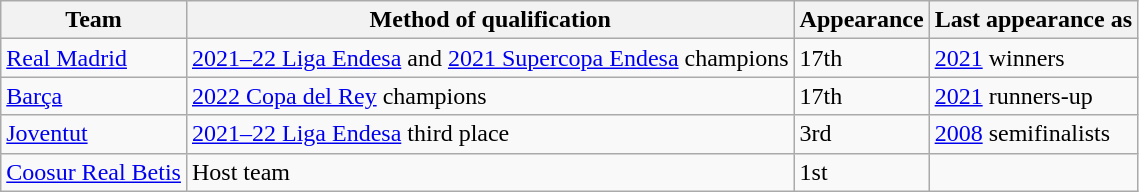<table class="wikitable">
<tr>
<th>Team</th>
<th>Method of qualification</th>
<th>Appearance</th>
<th>Last appearance as</th>
</tr>
<tr>
<td><a href='#'>Real Madrid</a></td>
<td><a href='#'>2021–22 Liga Endesa</a> and <a href='#'>2021 Supercopa Endesa</a> champions</td>
<td>17th</td>
<td><a href='#'>2021</a> winners</td>
</tr>
<tr>
<td><a href='#'>Barça</a></td>
<td><a href='#'>2022 Copa del Rey</a> champions</td>
<td>17th</td>
<td><a href='#'>2021</a> runners-up</td>
</tr>
<tr>
<td><a href='#'>Joventut</a></td>
<td><a href='#'>2021–22 Liga Endesa</a> third place</td>
<td>3rd</td>
<td><a href='#'>2008</a> semifinalists</td>
</tr>
<tr>
<td><a href='#'>Coosur Real Betis</a></td>
<td>Host team</td>
<td>1st</td>
<td></td>
</tr>
</table>
